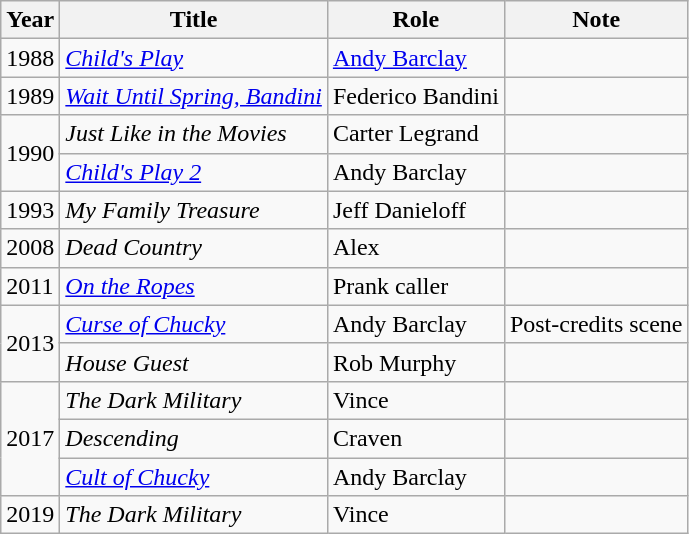<table class="wikitable sortable">
<tr>
<th>Year</th>
<th>Title</th>
<th>Role</th>
<th>Note</th>
</tr>
<tr>
<td>1988</td>
<td><em><a href='#'>Child's Play</a></em></td>
<td><a href='#'>Andy Barclay</a></td>
<td></td>
</tr>
<tr>
<td>1989</td>
<td><em><a href='#'>Wait Until Spring, Bandini</a></em></td>
<td>Federico Bandini</td>
<td></td>
</tr>
<tr>
<td rowspan="2">1990</td>
<td><em>Just Like in the Movies</em></td>
<td>Carter Legrand</td>
<td></td>
</tr>
<tr>
<td><em><a href='#'>Child's Play 2</a></em></td>
<td>Andy Barclay</td>
<td></td>
</tr>
<tr>
<td>1993</td>
<td><em>My Family Treasure</em></td>
<td>Jeff Danieloff</td>
<td></td>
</tr>
<tr>
<td>2008</td>
<td><em>Dead Country</em></td>
<td>Alex</td>
<td></td>
</tr>
<tr>
<td>2011</td>
<td><em><a href='#'>On the Ropes</a></em></td>
<td>Prank caller</td>
<td></td>
</tr>
<tr>
<td rowspan="2">2013</td>
<td><em><a href='#'>Curse of Chucky</a></em></td>
<td>Andy Barclay</td>
<td>Post-credits scene</td>
</tr>
<tr>
<td><em>House Guest</em></td>
<td>Rob Murphy</td>
<td></td>
</tr>
<tr>
<td rowspan="3">2017</td>
<td><em>The Dark Military</em></td>
<td>Vince</td>
<td></td>
</tr>
<tr>
<td><em>Descending</em></td>
<td>Craven</td>
<td></td>
</tr>
<tr>
<td><em><a href='#'>Cult of Chucky</a></em></td>
<td>Andy Barclay</td>
<td></td>
</tr>
<tr>
<td>2019</td>
<td><em>The Dark Military</em></td>
<td>Vince</td>
<td></td>
</tr>
</table>
